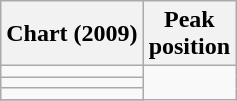<table class="wikitable sortable plainrowheaders">
<tr>
<th>Chart (2009)</th>
<th>Peak<br>position</th>
</tr>
<tr>
<td></td>
</tr>
<tr>
<td></td>
</tr>
<tr>
<td></td>
</tr>
<tr>
</tr>
</table>
